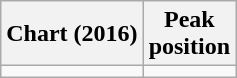<table class="wikitable">
<tr>
<th scope="col">Chart (2016)</th>
<th scope="col">Peak<br>position</th>
</tr>
<tr>
<td></td>
</tr>
</table>
